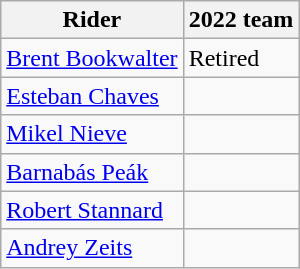<table class="wikitable">
<tr>
<th>Rider</th>
<th>2022 team</th>
</tr>
<tr>
<td><a href='#'>Brent Bookwalter</a></td>
<td>Retired</td>
</tr>
<tr>
<td><a href='#'>Esteban Chaves</a></td>
<td></td>
</tr>
<tr>
<td><a href='#'>Mikel Nieve</a></td>
<td></td>
</tr>
<tr>
<td><a href='#'>Barnabás Peák</a></td>
<td></td>
</tr>
<tr>
<td><a href='#'>Robert Stannard</a></td>
<td></td>
</tr>
<tr>
<td><a href='#'>Andrey Zeits</a></td>
<td></td>
</tr>
</table>
